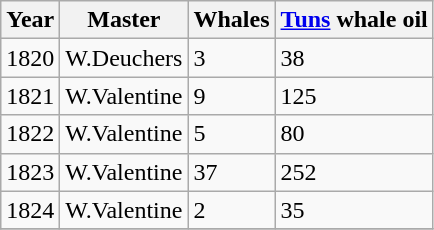<table class="sortable wikitable">
<tr>
<th>Year</th>
<th>Master</th>
<th>Whales</th>
<th><a href='#'>Tuns</a> whale oil</th>
</tr>
<tr>
<td>1820</td>
<td>W.Deuchers</td>
<td>3</td>
<td>38</td>
</tr>
<tr>
<td>1821</td>
<td>W.Valentine</td>
<td>9</td>
<td>125</td>
</tr>
<tr>
<td>1822</td>
<td>W.Valentine</td>
<td>5</td>
<td>80</td>
</tr>
<tr>
<td>1823</td>
<td>W.Valentine</td>
<td>37</td>
<td>252</td>
</tr>
<tr>
<td>1824</td>
<td>W.Valentine</td>
<td>2</td>
<td>35</td>
</tr>
<tr>
</tr>
</table>
